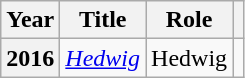<table class="wikitable plainrowheaders">
<tr>
<th scope="col">Year</th>
<th scope="col">Title</th>
<th scope="col">Role</th>
<th scope="col" class="unsortable"></th>
</tr>
<tr>
<th scope="row">2016</th>
<td><em><a href='#'>Hedwig</a></em></td>
<td>Hedwig</td>
<td style="text-align:center"></td>
</tr>
</table>
